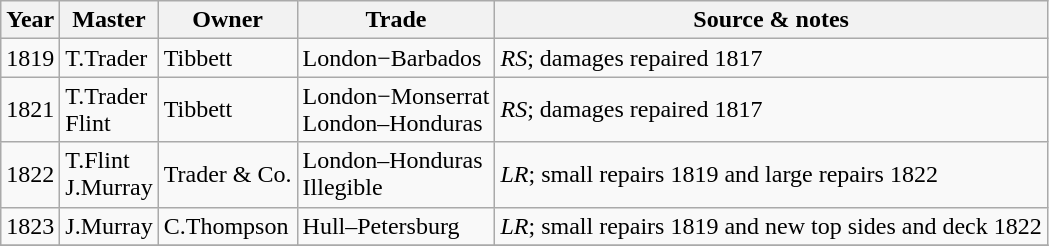<table class=" wikitable">
<tr>
<th>Year</th>
<th>Master</th>
<th>Owner</th>
<th>Trade</th>
<th>Source & notes</th>
</tr>
<tr>
<td>1819</td>
<td>T.Trader</td>
<td>Tibbett</td>
<td>London−Barbados</td>
<td><em>RS</em>; damages repaired 1817</td>
</tr>
<tr>
<td>1821</td>
<td>T.Trader<br>Flint</td>
<td>Tibbett</td>
<td>London−Monserrat<br>London–Honduras</td>
<td><em>RS</em>; damages repaired 1817</td>
</tr>
<tr>
<td>1822</td>
<td>T.Flint<br>J.Murray</td>
<td>Trader & Co.</td>
<td>London–Honduras<br>Illegible</td>
<td><em>LR</em>; small repairs 1819 and large repairs 1822</td>
</tr>
<tr>
<td>1823</td>
<td>J.Murray</td>
<td>C.Thompson</td>
<td>Hull–Petersburg</td>
<td><em>LR</em>; small repairs 1819 and new top sides and deck 1822</td>
</tr>
<tr>
</tr>
</table>
